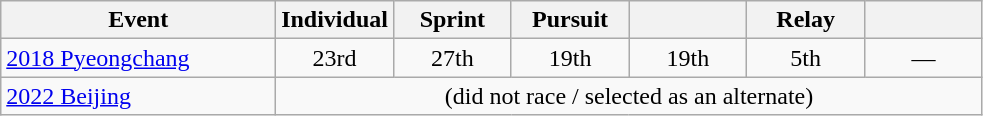<table class="wikitable" style="text-align: center;">
<tr>
<th width="28%">Event</th>
<th width="12%">Individual</th>
<th width="12%">Sprint</th>
<th width="12%">Pursuit</th>
<th width="12%"></th>
<th width="12%">Relay</th>
<th width="12%"></th>
</tr>
<tr>
<td align=left> <a href='#'>2018 Pyeongchang</a></td>
<td>23rd</td>
<td>27th</td>
<td>19th</td>
<td>19th</td>
<td>5th</td>
<td>—</td>
</tr>
<tr>
<td align=left> <a href='#'>2022 Beijing</a></td>
<td colspan="6">(did not race / selected as an alternate)</td>
</tr>
</table>
